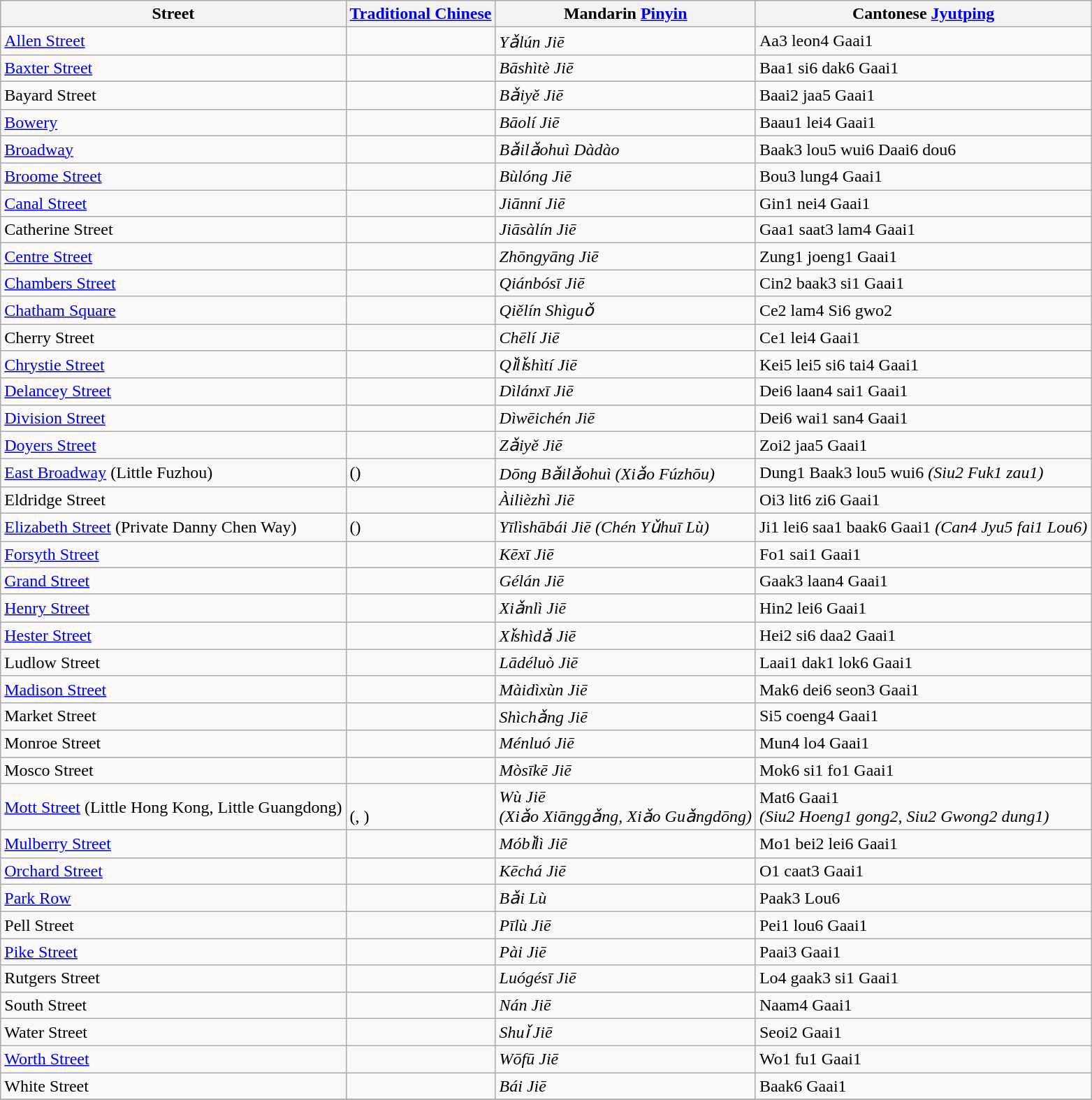<table class="wikitable sortable">
<tr>
<th>Street</th>
<th><a href='#'>Traditional Chinese</a></th>
<th>Mandarin <a href='#'>Pinyin</a></th>
<th>Cantonese <a href='#'>Jyutping</a></th>
</tr>
<tr>
<td><a href='#'>Allen Street</a></td>
<td></td>
<td><em>Yǎlún Jiē</em></td>
<td>Aa3 leon4 Gaai1</td>
</tr>
<tr>
<td><a href='#'>Baxter Street</a></td>
<td></td>
<td><em>Bāshìtè Jiē</em></td>
<td>Baa1 si6 dak6 Gaai1</td>
</tr>
<tr>
<td>Bayard Street</td>
<td></td>
<td><em>Bǎiyě Jiē</em></td>
<td>Baai2 jaa5 Gaai1</td>
</tr>
<tr>
<td><a href='#'>Bowery</a></td>
<td></td>
<td><em>Bāolí Jiē</em></td>
<td>Baau1 lei4 Gaai1</td>
</tr>
<tr>
<td><a href='#'>Broadway</a></td>
<td></td>
<td><em>Bǎilǎohuì Dàdào</em></td>
<td>Baak3 lou5 wui6 Daai6 dou6</td>
</tr>
<tr>
<td><a href='#'>Broome Street</a></td>
<td></td>
<td><em>Bùlóng Jiē</em></td>
<td>Bou3 lung4 Gaai1</td>
</tr>
<tr>
<td><a href='#'>Canal Street</a></td>
<td></td>
<td><em>Jiānní Jiē</em></td>
<td>Gin1 nei4 Gaai1</td>
</tr>
<tr>
<td>Catherine Street</td>
<td></td>
<td><em>Jiāsàlín Jiē</em></td>
<td>Gaa1 saat3 lam4 Gaai1</td>
</tr>
<tr>
<td><a href='#'>Centre Street</a></td>
<td></td>
<td><em>Zhōngyāng Jiē</em></td>
<td>Zung1 joeng1 Gaai1</td>
</tr>
<tr>
<td><a href='#'>Chambers Street</a></td>
<td></td>
<td><em>Qiánbósī Jiē</em></td>
<td>Cin2 baak3 si1 Gaai1</td>
</tr>
<tr>
<td><a href='#'>Chatham Square</a></td>
<td></td>
<td><em>Qiělín Shìguǒ</em></td>
<td>Ce2 lam4 Si6 gwo2</td>
</tr>
<tr>
<td>Cherry Street</td>
<td></td>
<td><em>Chēlí Jiē</em></td>
<td>Ce1 lei4 Gaai1</td>
</tr>
<tr>
<td><a href='#'>Chrystie Street</a></td>
<td></td>
<td><em>Qǐlǐshìtí Jiē</em></td>
<td>Kei5 lei5 si6 tai4 Gaai1</td>
</tr>
<tr>
<td><a href='#'>Delancey Street</a></td>
<td></td>
<td><em>Dìlánxī Jiē</em></td>
<td>Dei6 laan4 sai1 Gaai1</td>
</tr>
<tr>
<td><a href='#'>Division Street</a></td>
<td></td>
<td><em>Dìwēichén Jiē</em></td>
<td>Dei6 wai1 san4 Gaai1</td>
</tr>
<tr>
<td><a href='#'>Doyers Street</a></td>
<td></td>
<td><em>Zǎiyě Jiē</em></td>
<td>Zoi2 jaa5 Gaai1</td>
</tr>
<tr>
<td><a href='#'>East Broadway</a> (Little Fuzhou)</td>
<td> ()</td>
<td><em>Dōng Bǎilǎohuì (Xiǎo Fúzhōu)</em></td>
<td>Dung1 Baak3 lou5 wui6<em> (Siu2 Fuk1 zau1)</em></td>
</tr>
<tr>
<td>Eldridge Street</td>
<td></td>
<td><em>Àilièzhì Jiē</em></td>
<td>Oi3 lit6 zi6 Gaai1</td>
</tr>
<tr>
<td><a href='#'>Elizabeth Street</a> (Private Danny Chen Way)</td>
<td> ()</td>
<td><em>Yīlìshābái Jiē</em> <em>(Chén Yǔhuī Lù)</em></td>
<td>Ji1 lei6 saa1 baak6 Gaai1 <em>(Can4 Jyu5 fai1 Lou6)</em></td>
</tr>
<tr>
<td><a href='#'>Forsyth Street</a></td>
<td></td>
<td><em>Kēxī Jiē</em></td>
<td>Fo1 sai1 Gaai1</td>
</tr>
<tr>
<td><a href='#'>Grand Street</a></td>
<td></td>
<td><em>Gélán Jiē</em></td>
<td>Gaak3 laan4 Gaai1</td>
</tr>
<tr>
<td><a href='#'>Henry Street</a></td>
<td></td>
<td><em>Xiǎnlì Jiē</em></td>
<td>Hin2 lei6 Gaai1</td>
</tr>
<tr>
<td><a href='#'>Hester Street</a></td>
<td></td>
<td><em>Xǐshìdǎ Jiē</em></td>
<td>Hei2 si6 daa2 Gaai1</td>
</tr>
<tr>
<td>Ludlow Street</td>
<td></td>
<td><em>Lādéluò Jiē</em></td>
<td>Laai1 dak1 lok6 Gaai1</td>
</tr>
<tr>
<td><a href='#'>Madison Street</a></td>
<td></td>
<td><em>Màidìxùn Jiē</em></td>
<td>Mak6 dei6 seon3 Gaai1</td>
</tr>
<tr>
<td>Market Street</td>
<td></td>
<td><em>Shìchǎng Jiē</em></td>
<td>Si5 coeng4 Gaai1</td>
</tr>
<tr>
<td>Monroe Street</td>
<td></td>
<td><em>Ménluó Jiē</em></td>
<td>Mun4 lo4 Gaai1</td>
</tr>
<tr>
<td>Mosco Street</td>
<td></td>
<td><em>Mòsīkē Jiē</em></td>
<td>Mok6 si1 fo1 Gaai1</td>
</tr>
<tr>
<td><a href='#'>Mott Street</a> (Little Hong Kong, Little Guangdong)</td>
<td><br>(, )</td>
<td><em>Wù Jiē</em><br><em>(Xiǎo Xiānggǎng, Xiǎo Guǎngdōng)</em></td>
<td>Mat6 Gaai1<br><em>(Siu2 Hoeng1 gong2, Siu2 Gwong2 dung1)</em></td>
</tr>
<tr>
<td><a href='#'>Mulberry Street</a></td>
<td></td>
<td><em>Móbǐlì Jiē </em></td>
<td>Mo1 bei2 lei6 Gaai1</td>
</tr>
<tr>
<td><a href='#'>Orchard Street</a></td>
<td></td>
<td><em>Kēchá Jiē</em></td>
<td>O1 caat3 Gaai1</td>
</tr>
<tr>
<td><a href='#'>Park Row</a></td>
<td></td>
<td><em>Bǎi Lù</em></td>
<td>Paak3 Lou6</td>
</tr>
<tr>
<td>Pell Street</td>
<td></td>
<td><em>Pīlù Jiē</em></td>
<td>Pei1 lou6 Gaai1</td>
</tr>
<tr>
<td><a href='#'>Pike Street</a></td>
<td></td>
<td><em>Pài Jiē</em></td>
<td>Paai3 Gaai1</td>
</tr>
<tr>
<td>Rutgers Street</td>
<td></td>
<td><em>Luógésī Jiē</em></td>
<td>Lo4 gaak3 si1 Gaai1</td>
</tr>
<tr>
<td>South Street</td>
<td></td>
<td><em>Nán Jiē</em></td>
<td>Naam4 Gaai1</td>
</tr>
<tr>
<td>Water Street</td>
<td></td>
<td><em>Shuǐ Jiē</em></td>
<td>Seoi2 Gaai1</td>
</tr>
<tr>
<td><a href='#'>Worth Street</a></td>
<td></td>
<td><em>Wōfū Jiē</em></td>
<td>Wo1 fu1 Gaai1</td>
</tr>
<tr>
<td>White Street</td>
<td></td>
<td><em>Bái Jiē</em></td>
<td>Baak6 Gaai1</td>
</tr>
<tr>
</tr>
</table>
